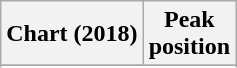<table class="wikitable sortable plainrowheaders" style="text-align:center">
<tr>
<th scope="col">Chart (2018)</th>
<th scope="col">Peak<br> position</th>
</tr>
<tr>
</tr>
<tr>
</tr>
</table>
